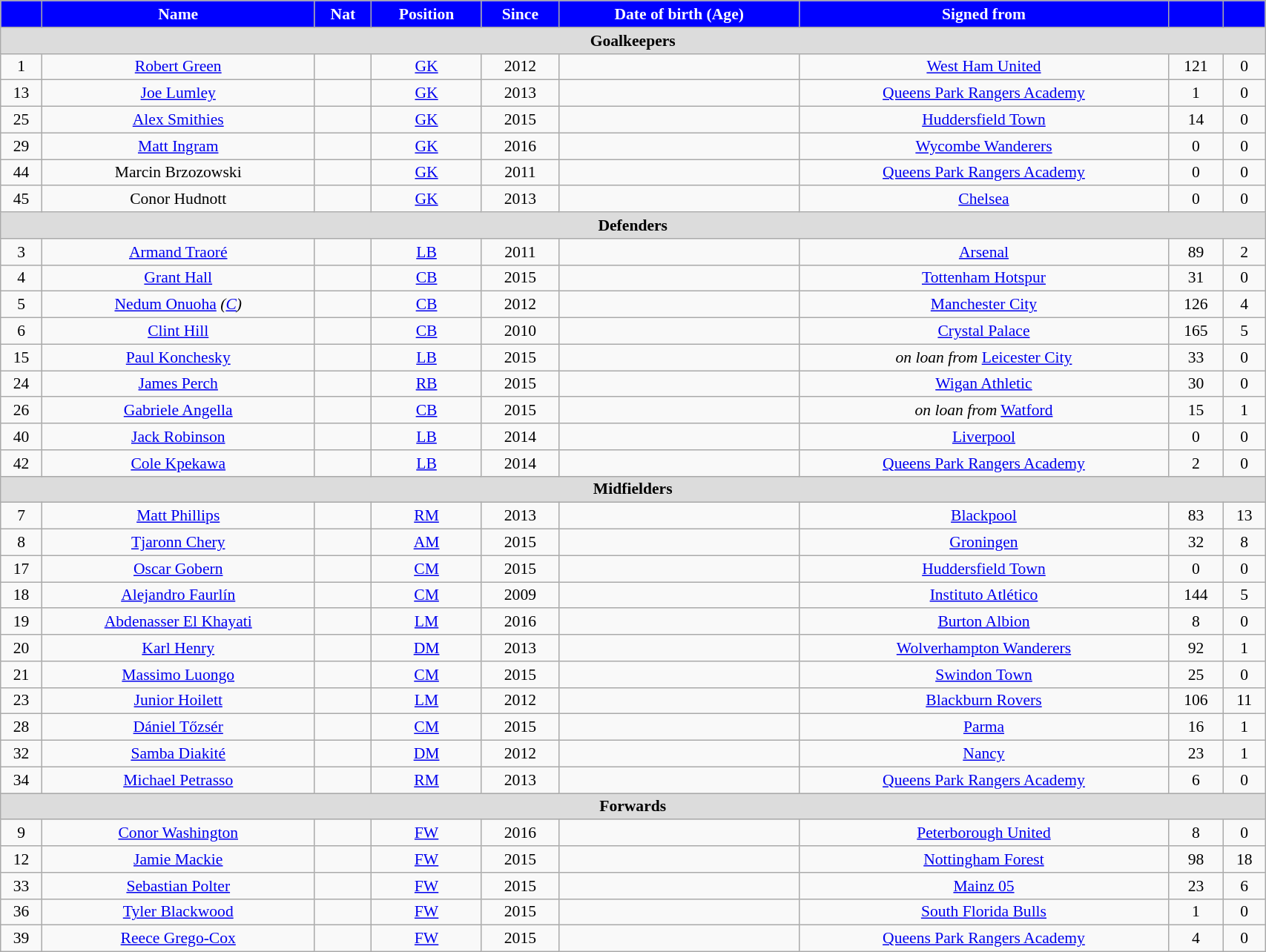<table class="wikitable" style="text-align:center; font-size:90%; width:90%;">
<tr>
<th style="background:#0000FF; color:white; text-align:center;"></th>
<th style="background:#0000FF; color:white; text-align:center;">Name</th>
<th style="background:#0000FF; color:white; text-align:center;">Nat</th>
<th style="background:#0000FF; color:white; text-align:center;">Position</th>
<th style="background:#0000FF; color:white; text-align:center;">Since</th>
<th style="background:#0000FF; color:white; text-align:center;">Date of birth (Age)</th>
<th style="background:#0000FF; color:white; text-align:center;">Signed from</th>
<th style="background:#0000FF; color:white; text-align:center;"></th>
<th style="background:#0000FF; color:white; text-align:center;"></th>
</tr>
<tr>
<th colspan="9" style="background:#dcdcdc; text-align:center;">Goalkeepers</th>
</tr>
<tr>
<td>1</td>
<td><a href='#'>Robert Green</a></td>
<td></td>
<td><a href='#'>GK</a></td>
<td>2012</td>
<td></td>
<td> <a href='#'>West Ham United</a></td>
<td>121</td>
<td>0</td>
</tr>
<tr>
<td>13</td>
<td><a href='#'>Joe Lumley</a></td>
<td></td>
<td><a href='#'>GK</a></td>
<td>2013</td>
<td></td>
<td> <a href='#'>Queens Park Rangers Academy</a></td>
<td>1</td>
<td>0</td>
</tr>
<tr>
<td>25</td>
<td><a href='#'>Alex Smithies</a></td>
<td></td>
<td><a href='#'>GK</a></td>
<td>2015</td>
<td></td>
<td> <a href='#'>Huddersfield Town</a></td>
<td>14</td>
<td>0</td>
</tr>
<tr>
<td>29</td>
<td><a href='#'>Matt Ingram</a></td>
<td></td>
<td><a href='#'>GK</a></td>
<td>2016</td>
<td></td>
<td> <a href='#'>Wycombe Wanderers</a></td>
<td>0</td>
<td>0</td>
</tr>
<tr>
<td>44</td>
<td>Marcin Brzozowski</td>
<td></td>
<td><a href='#'>GK</a></td>
<td>2011</td>
<td></td>
<td> <a href='#'>Queens Park Rangers Academy</a></td>
<td>0</td>
<td>0</td>
</tr>
<tr>
<td>45</td>
<td>Conor Hudnott</td>
<td></td>
<td><a href='#'>GK</a></td>
<td>2013</td>
<td></td>
<td> <a href='#'>Chelsea</a></td>
<td>0</td>
<td>0</td>
</tr>
<tr>
<th colspan="9" style="background:#dcdcdc; text-align:center;">Defenders</th>
</tr>
<tr>
<td>3</td>
<td><a href='#'>Armand Traoré</a></td>
<td></td>
<td><a href='#'>LB</a></td>
<td>2011</td>
<td></td>
<td> <a href='#'>Arsenal</a></td>
<td>89</td>
<td>2</td>
</tr>
<tr>
<td>4</td>
<td><a href='#'>Grant Hall</a></td>
<td></td>
<td><a href='#'>CB</a></td>
<td>2015</td>
<td></td>
<td> <a href='#'>Tottenham Hotspur</a></td>
<td>31</td>
<td>0</td>
</tr>
<tr>
<td>5</td>
<td><a href='#'>Nedum Onuoha</a> <em>(<a href='#'>C</a>)</em></td>
<td></td>
<td><a href='#'>CB</a></td>
<td>2012</td>
<td></td>
<td> <a href='#'>Manchester City</a></td>
<td>126</td>
<td>4</td>
</tr>
<tr>
<td>6</td>
<td><a href='#'>Clint Hill</a></td>
<td></td>
<td><a href='#'>CB</a></td>
<td>2010</td>
<td></td>
<td> <a href='#'>Crystal Palace</a></td>
<td>165</td>
<td>5</td>
</tr>
<tr>
<td>15</td>
<td><a href='#'>Paul Konchesky</a></td>
<td></td>
<td><a href='#'>LB</a></td>
<td>2015</td>
<td></td>
<td><em>on loan from</em>  <a href='#'>Leicester City</a></td>
<td>33</td>
<td>0</td>
</tr>
<tr>
<td>24</td>
<td><a href='#'>James Perch</a></td>
<td></td>
<td><a href='#'>RB</a></td>
<td>2015</td>
<td></td>
<td> <a href='#'>Wigan Athletic</a></td>
<td>30</td>
<td>0</td>
</tr>
<tr>
<td>26</td>
<td><a href='#'>Gabriele Angella</a></td>
<td></td>
<td><a href='#'>CB</a></td>
<td>2015</td>
<td></td>
<td><em>on loan from</em>  <a href='#'>Watford</a></td>
<td>15</td>
<td>1</td>
</tr>
<tr>
<td>40</td>
<td><a href='#'>Jack Robinson</a></td>
<td></td>
<td><a href='#'>LB</a></td>
<td>2014</td>
<td></td>
<td> <a href='#'>Liverpool</a></td>
<td>0</td>
<td>0</td>
</tr>
<tr>
<td>42</td>
<td><a href='#'>Cole Kpekawa</a></td>
<td></td>
<td><a href='#'>LB</a></td>
<td>2014</td>
<td></td>
<td> <a href='#'>Queens Park Rangers Academy</a></td>
<td>2</td>
<td>0</td>
</tr>
<tr>
<th colspan="9" style="background:#dcdcdc; text-align:center;">Midfielders</th>
</tr>
<tr>
<td>7</td>
<td><a href='#'>Matt Phillips</a></td>
<td></td>
<td><a href='#'>RM</a></td>
<td>2013</td>
<td></td>
<td> <a href='#'>Blackpool</a></td>
<td>83</td>
<td>13</td>
</tr>
<tr>
<td>8</td>
<td><a href='#'>Tjaronn Chery</a></td>
<td></td>
<td><a href='#'>AM</a></td>
<td>2015</td>
<td></td>
<td> <a href='#'>Groningen</a></td>
<td>32</td>
<td>8</td>
</tr>
<tr>
<td>17</td>
<td><a href='#'>Oscar Gobern</a></td>
<td></td>
<td><a href='#'>CM</a></td>
<td>2015</td>
<td></td>
<td> <a href='#'>Huddersfield Town</a></td>
<td>0</td>
<td>0</td>
</tr>
<tr>
<td>18</td>
<td><a href='#'>Alejandro Faurlín</a></td>
<td></td>
<td><a href='#'>CM</a></td>
<td>2009</td>
<td></td>
<td> <a href='#'>Instituto Atlético</a></td>
<td>144</td>
<td>5</td>
</tr>
<tr>
<td>19</td>
<td><a href='#'>Abdenasser El Khayati</a></td>
<td></td>
<td><a href='#'>LM</a></td>
<td>2016</td>
<td></td>
<td> <a href='#'>Burton Albion</a></td>
<td>8</td>
<td>0</td>
</tr>
<tr>
<td>20</td>
<td><a href='#'>Karl Henry</a></td>
<td></td>
<td><a href='#'>DM</a></td>
<td>2013</td>
<td></td>
<td> <a href='#'>Wolverhampton Wanderers</a></td>
<td>92</td>
<td>1</td>
</tr>
<tr>
<td>21</td>
<td><a href='#'>Massimo Luongo</a></td>
<td></td>
<td><a href='#'>CM</a></td>
<td>2015</td>
<td></td>
<td> <a href='#'>Swindon Town</a></td>
<td>25</td>
<td>0</td>
</tr>
<tr>
<td>23</td>
<td><a href='#'>Junior Hoilett</a></td>
<td></td>
<td><a href='#'>LM</a></td>
<td>2012</td>
<td></td>
<td> <a href='#'>Blackburn Rovers</a></td>
<td>106</td>
<td>11</td>
</tr>
<tr>
<td>28</td>
<td><a href='#'>Dániel Tőzsér</a></td>
<td></td>
<td><a href='#'>CM</a></td>
<td>2015</td>
<td></td>
<td> <a href='#'>Parma</a></td>
<td>16</td>
<td>1</td>
</tr>
<tr>
<td>32</td>
<td><a href='#'>Samba Diakité</a></td>
<td></td>
<td><a href='#'>DM</a></td>
<td>2012</td>
<td></td>
<td> <a href='#'>Nancy</a></td>
<td>23</td>
<td>1</td>
</tr>
<tr>
<td>34</td>
<td><a href='#'>Michael Petrasso</a></td>
<td></td>
<td><a href='#'>RM</a></td>
<td>2013</td>
<td></td>
<td> <a href='#'>Queens Park Rangers Academy</a></td>
<td>6</td>
<td>0</td>
</tr>
<tr>
<th colspan="9" style="background:#dcdcdc; text-align:center;">Forwards</th>
</tr>
<tr>
<td>9</td>
<td><a href='#'>Conor Washington</a></td>
<td></td>
<td><a href='#'>FW</a></td>
<td>2016</td>
<td></td>
<td> <a href='#'>Peterborough United</a></td>
<td>8</td>
<td>0</td>
</tr>
<tr>
<td>12</td>
<td><a href='#'>Jamie Mackie</a></td>
<td></td>
<td><a href='#'>FW</a></td>
<td>2015</td>
<td></td>
<td> <a href='#'>Nottingham Forest</a></td>
<td>98</td>
<td>18</td>
</tr>
<tr>
<td>33</td>
<td><a href='#'>Sebastian Polter</a></td>
<td></td>
<td><a href='#'>FW</a></td>
<td>2015</td>
<td></td>
<td> <a href='#'>Mainz 05</a></td>
<td>23</td>
<td>6</td>
</tr>
<tr>
<td>36</td>
<td><a href='#'>Tyler Blackwood</a></td>
<td></td>
<td><a href='#'>FW</a></td>
<td>2015</td>
<td></td>
<td> <a href='#'>South Florida Bulls</a></td>
<td>1</td>
<td>0</td>
</tr>
<tr>
<td>39</td>
<td><a href='#'>Reece Grego-Cox</a></td>
<td></td>
<td><a href='#'>FW</a></td>
<td>2015</td>
<td></td>
<td> <a href='#'>Queens Park Rangers Academy</a></td>
<td>4</td>
<td>0</td>
</tr>
</table>
